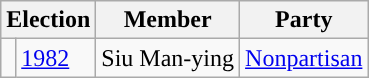<table class="wikitable">
<tr>
<th colspan="2">Election</th>
<th>Member</th>
<th>Party</th>
</tr>
<tr>
<td style="background-color: "></td>
<td><a href='#'>1982</a></td>
<td>Siu Man-ying</td>
<td><a href='#'>Nonpartisan</a></td>
</tr>
</table>
